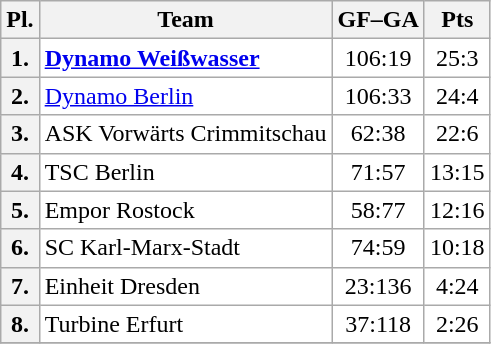<table class="wikitable">
<tr>
<th>Pl.</th>
<th>Team</th>
<th>GF–GA</th>
<th>Pts</th>
</tr>
<tr align="left" valign="top" bgcolor="#ffffff">
<th>1.</th>
<td><strong><a href='#'>Dynamo Weißwasser</a></strong></td>
<td align="center">106:19</td>
<td align="center">25:3</td>
</tr>
<tr align="left" valign="top" bgcolor="#ffffff">
<th>2.</th>
<td><a href='#'>Dynamo Berlin</a></td>
<td align="center">106:33</td>
<td align="center">24:4</td>
</tr>
<tr align="left" valign="top" bgcolor="#ffffff">
<th>3.</th>
<td>ASK Vorwärts Crimmitschau</td>
<td align="center">62:38</td>
<td align="center">22:6</td>
</tr>
<tr align="left" valign="top" bgcolor="#ffffff">
<th>4.</th>
<td>TSC Berlin</td>
<td align="center">71:57</td>
<td align="center">13:15</td>
</tr>
<tr align="left" valign="top" bgcolor="#ffffff">
<th>5.</th>
<td>Empor Rostock</td>
<td align="center">58:77</td>
<td align="center">12:16</td>
</tr>
<tr align="left" valign="top" bgcolor="#ffffff">
<th>6.</th>
<td>SC Karl-Marx-Stadt</td>
<td align="center">74:59</td>
<td align="center">10:18</td>
</tr>
<tr align="left" valign="top" bgcolor="#ffffff">
<th>7.</th>
<td>Einheit Dresden</td>
<td align="center">23:136</td>
<td align="center">4:24</td>
</tr>
<tr align="left" valign="top" bgcolor="#ffffff">
<th>8.</th>
<td>Turbine Erfurt</td>
<td align="center">37:118</td>
<td align="center">2:26</td>
</tr>
<tr align="left" valign="top" bgcolor="#ffffff">
</tr>
</table>
